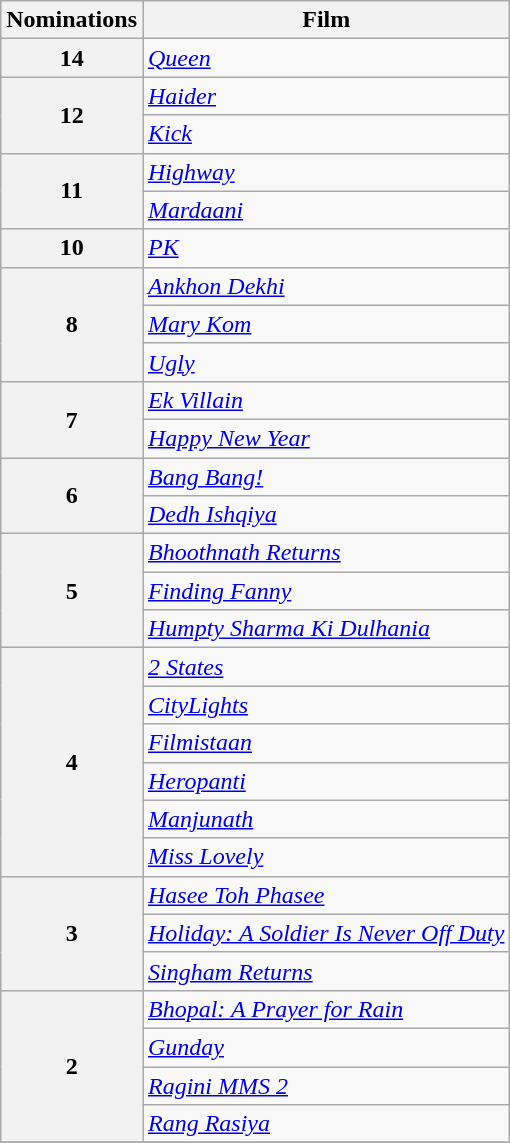<table class="wikitable" style="display:inline-table;">
<tr>
<th>Nominations</th>
<th>Film</th>
</tr>
<tr>
<th>14</th>
<td><em><a href='#'>Queen</a></em></td>
</tr>
<tr>
<th rowspan="2">12</th>
<td><em><a href='#'>Haider</a></em></td>
</tr>
<tr>
<td><em><a href='#'>Kick</a></em></td>
</tr>
<tr>
<th rowspan="2">11</th>
<td><em><a href='#'>Highway</a></em></td>
</tr>
<tr>
<td><em><a href='#'>Mardaani</a></em></td>
</tr>
<tr>
<th>10</th>
<td><em><a href='#'>PK</a></em></td>
</tr>
<tr>
<th rowspan="3">8</th>
<td><em><a href='#'>Ankhon Dekhi</a></em></td>
</tr>
<tr>
<td><em><a href='#'>Mary Kom</a></em></td>
</tr>
<tr>
<td><em><a href='#'>Ugly</a></em></td>
</tr>
<tr>
<th rowspan="2">7</th>
<td><em><a href='#'>Ek Villain</a></em></td>
</tr>
<tr>
<td><em><a href='#'>Happy New Year</a></em></td>
</tr>
<tr>
<th rowspan="2">6</th>
<td><em><a href='#'>Bang Bang!</a></em></td>
</tr>
<tr>
<td><em><a href='#'>Dedh Ishqiya</a></em></td>
</tr>
<tr>
<th rowspan="3">5</th>
<td><em><a href='#'>Bhoothnath Returns</a></em></td>
</tr>
<tr>
<td><em><a href='#'>Finding Fanny</a></em></td>
</tr>
<tr>
<td><em><a href='#'>Humpty Sharma Ki Dulhania</a></em></td>
</tr>
<tr>
<th rowspan="6">4</th>
<td><em><a href='#'>2 States</a></em></td>
</tr>
<tr>
<td><em><a href='#'>CityLights</a></em></td>
</tr>
<tr>
<td><em><a href='#'>Filmistaan</a></em></td>
</tr>
<tr>
<td><em><a href='#'>Heropanti</a></em></td>
</tr>
<tr>
<td><em><a href='#'>Manjunath</a></em></td>
</tr>
<tr>
<td><em><a href='#'>Miss Lovely</a></em></td>
</tr>
<tr>
<th rowspan="3">3</th>
<td><em><a href='#'>Hasee Toh Phasee</a></em></td>
</tr>
<tr>
<td><em><a href='#'>Holiday: A Soldier Is Never Off Duty</a></em></td>
</tr>
<tr>
<td><em><a href='#'>Singham Returns</a></em></td>
</tr>
<tr>
<th rowspan="4">2</th>
<td><em><a href='#'>Bhopal: A Prayer for Rain</a></em></td>
</tr>
<tr>
<td><em><a href='#'>Gunday</a></em></td>
</tr>
<tr>
<td><em><a href='#'>Ragini MMS 2</a></em></td>
</tr>
<tr>
<td><em><a href='#'>Rang Rasiya</a></em></td>
</tr>
<tr>
</tr>
</table>
